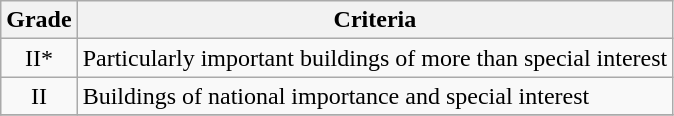<table class="wikitable" border="1">
<tr>
<th>Grade</th>
<th>Criteria</th>
</tr>
<tr>
<td align="center" >II*</td>
<td>Particularly important buildings of more than special interest</td>
</tr>
<tr>
<td align="center" >II</td>
<td>Buildings of national importance and special interest</td>
</tr>
<tr>
</tr>
</table>
